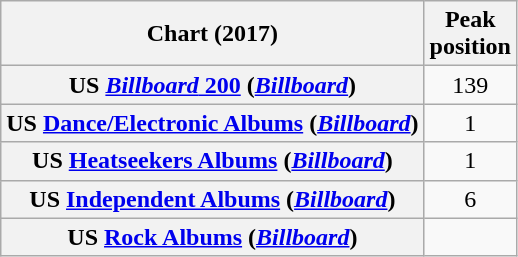<table class="wikitable sortable plainrowheaders" style="text-align:center;">
<tr>
<th>Chart (2017)</th>
<th>Peak<br>position</th>
</tr>
<tr>
<th scope="row">US <a href='#'><em>Billboard</em> 200</a> (<em><a href='#'>Billboard</a></em>)</th>
<td>139</td>
</tr>
<tr>
<th scope="row">US <a href='#'>Dance/Electronic Albums</a> (<em><a href='#'>Billboard</a></em>)</th>
<td>1</td>
</tr>
<tr>
<th scope="row">US <a href='#'>Heatseekers Albums</a> (<em><a href='#'>Billboard</a></em>)</th>
<td>1</td>
</tr>
<tr>
<th scope="row">US <a href='#'>Independent Albums</a> (<em><a href='#'>Billboard</a></em>)</th>
<td>6</td>
</tr>
<tr>
<th scope="row">US <a href='#'>Rock Albums</a> (<em><a href='#'>Billboard</a></em>)</th>
<td></td>
</tr>
</table>
